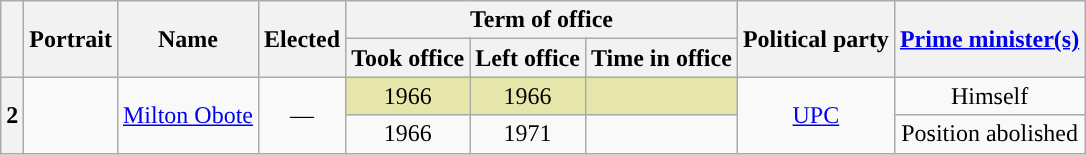<table class="wikitable" style="text-align:center">
<tr>
<th rowspan="2"></th>
<th rowspan="2">Portrait</th>
<th rowspan="2">Name<br></th>
<th rowspan="2">Elected</th>
<th colspan="3">Term of office</th>
<th rowspan="2">Political party</th>
<th rowspan="2"><a href='#'>Prime minister(s)</a></th>
</tr>
<tr>
<th>Took office</th>
<th>Left office</th>
<th>Time in office</th>
</tr>
<tr>
<th rowspan=2 style="background:">2</th>
<td rowspan=2></td>
<td rowspan=2><a href='#'>Milton Obote</a><br></td>
<td rowspan=2>—</td>
<td style="background:#e6e6aa;"> 1966</td>
<td style="background:#e6e6aa;"> 1966</td>
<td style="background:#e6e6aa;"></td>
<td rowspan=2><a href='#'>UPC</a></td>
<td>Himself</td>
</tr>
<tr>
<td> 1966</td>
<td> 1971<br></td>
<td></td>
<td>Position abolished</td>
</tr>
</table>
